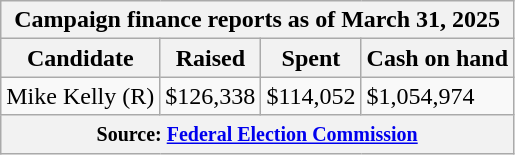<table class="wikitable sortable">
<tr>
<th colspan=4>Campaign finance reports as of March 31, 2025</th>
</tr>
<tr style="text-align:center;">
<th>Candidate</th>
<th>Raised</th>
<th>Spent</th>
<th>Cash on hand</th>
</tr>
<tr>
<td>Mike Kelly (R)</td>
<td>$126,338</td>
<td>$114,052</td>
<td>$1,054,974</td>
</tr>
<tr>
<th colspan="4"><small>Source: <a href='#'>Federal Election Commission</a></small></th>
</tr>
</table>
